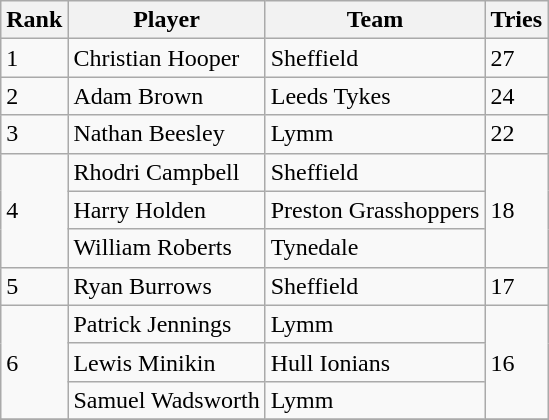<table class="wikitable">
<tr>
<th>Rank</th>
<th>Player</th>
<th>Team</th>
<th>Tries</th>
</tr>
<tr>
<td>1</td>
<td>Christian Hooper</td>
<td>Sheffield</td>
<td>27</td>
</tr>
<tr>
<td>2</td>
<td>Adam Brown</td>
<td>Leeds Tykes</td>
<td>24</td>
</tr>
<tr>
<td>3</td>
<td>Nathan Beesley</td>
<td>Lymm</td>
<td>22</td>
</tr>
<tr>
<td rowspan=3>4</td>
<td>Rhodri Campbell</td>
<td>Sheffield</td>
<td rowspan=3>18</td>
</tr>
<tr>
<td>Harry Holden</td>
<td>Preston Grasshoppers</td>
</tr>
<tr>
<td>William Roberts</td>
<td>Tynedale</td>
</tr>
<tr>
<td>5</td>
<td>Ryan Burrows</td>
<td>Sheffield</td>
<td>17</td>
</tr>
<tr>
<td rowspan=3>6</td>
<td>Patrick Jennings</td>
<td>Lymm</td>
<td rowspan=3>16</td>
</tr>
<tr>
<td>Lewis Minikin</td>
<td>Hull Ionians</td>
</tr>
<tr>
<td>Samuel Wadsworth</td>
<td>Lymm</td>
</tr>
<tr>
</tr>
</table>
